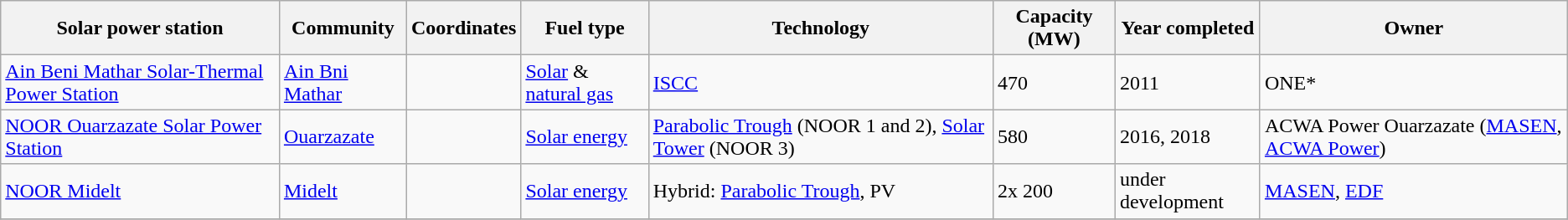<table class="wikitable sortable">
<tr>
<th>Solar power station</th>
<th>Community</th>
<th>Coordinates</th>
<th>Fuel type</th>
<th>Technology</th>
<th>Capacity (MW)</th>
<th>Year completed</th>
<th>Owner</th>
</tr>
<tr>
<td><a href='#'>Ain Beni Mathar Solar-Thermal Power Station</a></td>
<td><a href='#'>Ain Bni Mathar</a></td>
<td></td>
<td><a href='#'>Solar</a> & <a href='#'>natural gas</a></td>
<td><a href='#'>ISCC</a></td>
<td>470</td>
<td>2011</td>
<td>ONE*</td>
</tr>
<tr>
<td><a href='#'>NOOR Ouarzazate Solar Power Station</a></td>
<td><a href='#'>Ouarzazate</a></td>
<td></td>
<td><a href='#'>Solar energy</a></td>
<td><a href='#'>Parabolic Trough</a> (NOOR 1 and 2), <a href='#'>Solar Tower</a> (NOOR 3)</td>
<td>580</td>
<td>2016, 2018</td>
<td>ACWA Power Ouarzazate (<a href='#'>MASEN</a>, <a href='#'>ACWA Power</a>)</td>
</tr>
<tr>
<td><a href='#'>NOOR Midelt</a></td>
<td><a href='#'>Midelt</a></td>
<td></td>
<td><a href='#'>Solar energy</a></td>
<td>Hybrid: <a href='#'>Parabolic Trough</a>, PV</td>
<td>2x 200</td>
<td>under development</td>
<td><a href='#'>MASEN</a>, <a href='#'>EDF</a></td>
</tr>
<tr>
</tr>
</table>
